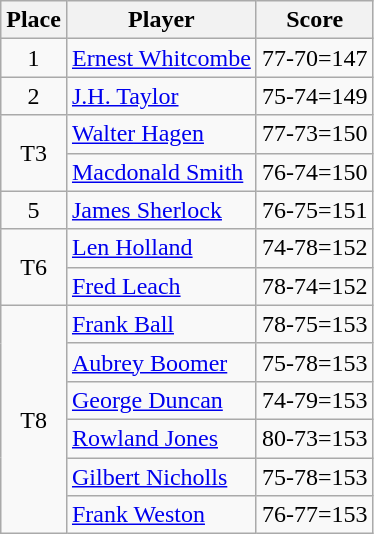<table class=wikitable>
<tr>
<th>Place</th>
<th>Player</th>
<th>Score</th>
</tr>
<tr>
<td align=center>1</td>
<td> <a href='#'>Ernest Whitcombe</a></td>
<td>77-70=147</td>
</tr>
<tr>
<td align=center>2</td>
<td> <a href='#'>J.H. Taylor</a></td>
<td>75-74=149</td>
</tr>
<tr>
<td rowspan=2 align=center>T3</td>
<td> <a href='#'>Walter Hagen</a></td>
<td>77-73=150</td>
</tr>
<tr>
<td> <a href='#'>Macdonald Smith</a></td>
<td>76-74=150</td>
</tr>
<tr>
<td align=center>5</td>
<td> <a href='#'>James Sherlock</a></td>
<td>76-75=151</td>
</tr>
<tr>
<td rowspan=2 align=center>T6</td>
<td> <a href='#'>Len Holland</a></td>
<td>74-78=152</td>
</tr>
<tr>
<td> <a href='#'>Fred Leach</a></td>
<td>78-74=152</td>
</tr>
<tr>
<td rowspan=6 align=center>T8</td>
<td> <a href='#'>Frank Ball</a></td>
<td>78-75=153</td>
</tr>
<tr>
<td> <a href='#'>Aubrey Boomer</a></td>
<td>75-78=153</td>
</tr>
<tr>
<td> <a href='#'>George Duncan</a></td>
<td>74-79=153</td>
</tr>
<tr>
<td> <a href='#'>Rowland Jones</a></td>
<td>80-73=153</td>
</tr>
<tr>
<td> <a href='#'>Gilbert Nicholls</a></td>
<td>75-78=153</td>
</tr>
<tr>
<td> <a href='#'>Frank Weston</a></td>
<td>76-77=153</td>
</tr>
</table>
